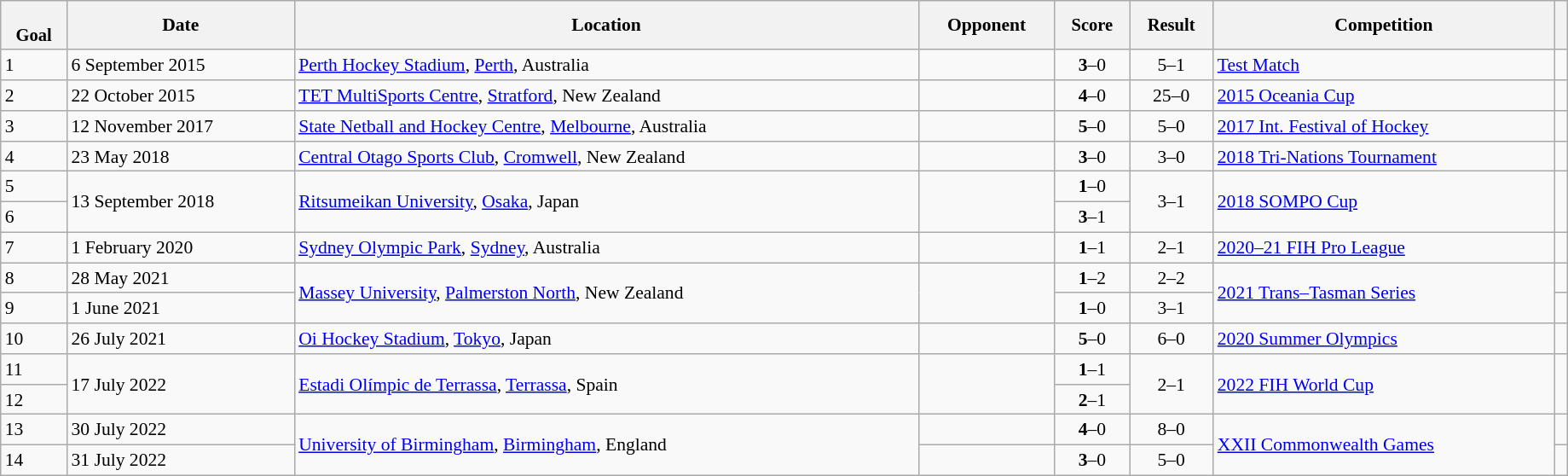<table class="wikitable sortable" style="font-size:90%" width=97%>
<tr>
<th style="font-size:95%;" data-sort-type=number><br>Goal</th>
<th align=center>Date</th>
<th>Location</th>
<th width=100>Opponent</th>
<th data-sort-type="number" style="font-size:95%">Score</th>
<th data-sort-type="number" style="font-size:95%">Result</th>
<th>Competition</th>
<th></th>
</tr>
<tr>
<td>1</td>
<td>6 September 2015</td>
<td><a href='#'>Perth Hockey Stadium</a>, <a href='#'>Perth</a>, Australia</td>
<td></td>
<td align="center"><strong>3</strong>–0</td>
<td align="center">5–1</td>
<td><a href='#'>Test Match</a></td>
<td></td>
</tr>
<tr>
<td>2</td>
<td>22 October 2015</td>
<td><a href='#'>TET MultiSports Centre</a>, <a href='#'>Stratford</a>, New Zealand</td>
<td></td>
<td align="center"><strong>4</strong>–0</td>
<td align="center">25–0</td>
<td><a href='#'>2015 Oceania Cup</a></td>
<td></td>
</tr>
<tr>
<td>3</td>
<td>12 November 2017</td>
<td><a href='#'>State Netball and Hockey Centre</a>, <a href='#'>Melbourne</a>, Australia</td>
<td></td>
<td align="center"><strong>5</strong>–0</td>
<td align="center">5–0</td>
<td><a href='#'>2017 Int. Festival of Hockey</a></td>
<td></td>
</tr>
<tr>
<td>4</td>
<td>23 May 2018</td>
<td><a href='#'>Central Otago Sports Club</a>, <a href='#'>Cromwell</a>, New Zealand</td>
<td></td>
<td align="center"><strong>3</strong>–0</td>
<td align="center">3–0</td>
<td><a href='#'>2018 Tri-Nations Tournament</a></td>
<td></td>
</tr>
<tr>
<td>5</td>
<td rowspan=2>13 September 2018</td>
<td rowspan=2><a href='#'>Ritsumeikan University</a>, <a href='#'>Osaka</a>, Japan</td>
<td rowspan=2></td>
<td align="center"><strong>1</strong>–0</td>
<td rowspan=2; align=center>3–1</td>
<td rowspan=2><a href='#'>2018 SOMPO Cup</a></td>
<td rowspan=2></td>
</tr>
<tr>
<td>6</td>
<td align="center"><strong>3</strong>–1</td>
</tr>
<tr>
<td>7</td>
<td>1 February 2020</td>
<td><a href='#'>Sydney Olympic Park</a>, <a href='#'>Sydney</a>, Australia</td>
<td></td>
<td align="center"><strong>1</strong>–1</td>
<td align="center">2–1</td>
<td><a href='#'>2020–21 FIH Pro League</a></td>
<td></td>
</tr>
<tr>
<td>8</td>
<td>28 May 2021</td>
<td rowspan=2><a href='#'>Massey University</a>, <a href='#'>Palmerston North</a>, New Zealand</td>
<td rowspan=2></td>
<td align="center"><strong>1</strong>–2</td>
<td align="center">2–2</td>
<td rowspan=2><a href='#'>2021 Trans–Tasman Series</a></td>
<td></td>
</tr>
<tr>
<td>9</td>
<td>1 June 2021</td>
<td align="center"><strong>1</strong>–0</td>
<td align="center">3–1</td>
<td></td>
</tr>
<tr>
<td>10</td>
<td>26 July 2021</td>
<td><a href='#'>Oi Hockey Stadium</a>, <a href='#'>Tokyo</a>, Japan</td>
<td></td>
<td align="center"><strong>5</strong>–0</td>
<td align="center">6–0</td>
<td><a href='#'>2020 Summer Olympics</a></td>
<td></td>
</tr>
<tr>
<td>11</td>
<td rowspan=2>17 July 2022</td>
<td rowspan=2><a href='#'>Estadi Olímpic de Terrassa</a>, <a href='#'>Terrassa</a>, Spain</td>
<td rowspan=2></td>
<td align="center"><strong>1</strong>–1</td>
<td rowspan=2; align="center">2–1</td>
<td rowspan=2><a href='#'>2022 FIH World Cup</a></td>
<td rowspan=2></td>
</tr>
<tr>
<td>12</td>
<td align="center"><strong>2</strong>–1</td>
</tr>
<tr>
<td>13</td>
<td>30 July 2022</td>
<td rowspan=2><a href='#'>University of Birmingham</a>, <a href='#'>Birmingham</a>, England</td>
<td></td>
<td align="center"><strong>4</strong>–0</td>
<td align="center">8–0</td>
<td rowspan=2><a href='#'>XXII Commonwealth Games</a></td>
<td></td>
</tr>
<tr>
<td>14</td>
<td>31 July 2022</td>
<td></td>
<td align="center"><strong>3</strong>–0</td>
<td align="center">5–0</td>
<td></td>
</tr>
</table>
